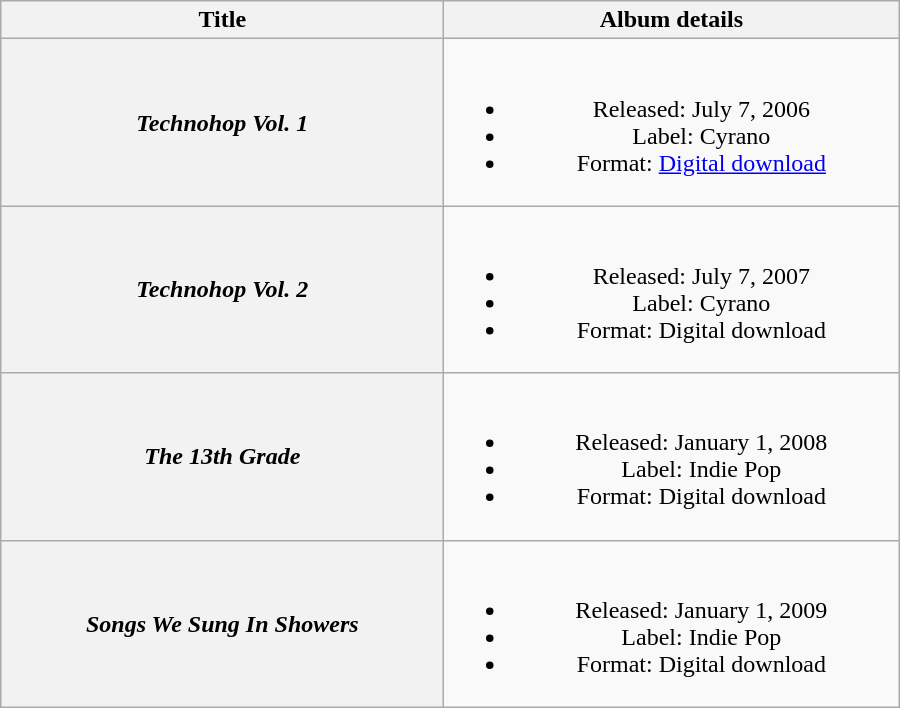<table class="wikitable plainrowheaders" style="text-align:center;">
<tr>
<th scope="col" style="width:18em;">Title</th>
<th scope="col" style="width:18.5em;">Album details</th>
</tr>
<tr>
<th scope="row"><em>Technohop Vol. 1</em></th>
<td><br><ul><li>Released: July 7, 2006</li><li>Label: Cyrano</li><li>Format: <a href='#'>Digital download</a></li></ul></td>
</tr>
<tr>
<th scope="row"><em>Technohop Vol. 2</em></th>
<td><br><ul><li>Released: July 7, 2007</li><li>Label: Cyrano</li><li>Format: Digital download</li></ul></td>
</tr>
<tr>
<th scope="row"><em>The 13th Grade</em></th>
<td><br><ul><li>Released: January 1, 2008</li><li>Label: Indie Pop</li><li>Format: Digital download</li></ul></td>
</tr>
<tr>
<th scope="row"><em>Songs We Sung In Showers</em></th>
<td><br><ul><li>Released: January 1, 2009</li><li>Label: Indie Pop</li><li>Format: Digital download</li></ul></td>
</tr>
</table>
